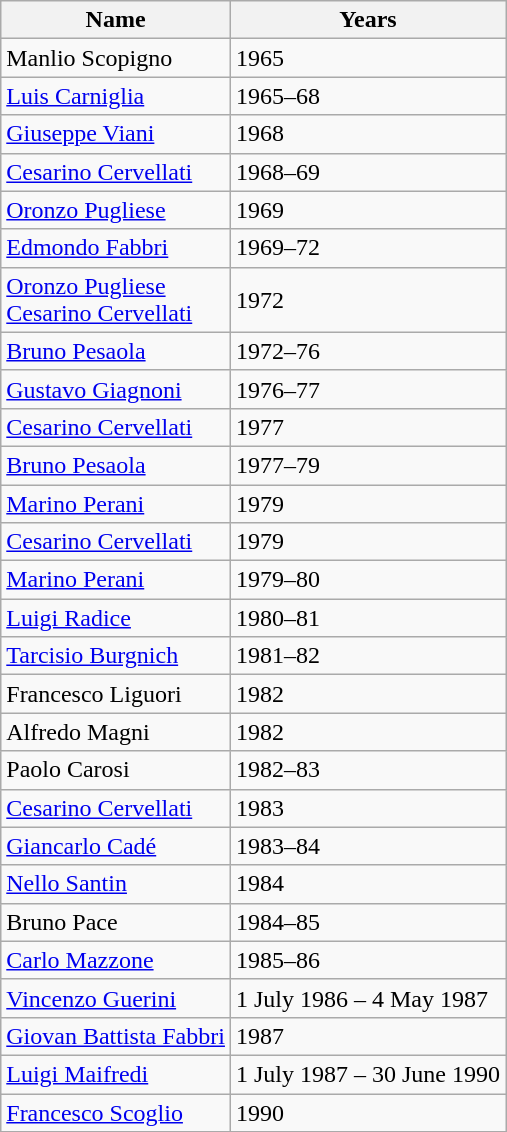<table class="wikitable" style="float:left; margin-right:1em;">
<tr>
<th>Name</th>
<th>Years</th>
</tr>
<tr>
<td>Manlio Scopigno</td>
<td>1965</td>
</tr>
<tr>
<td><a href='#'>Luis Carniglia</a></td>
<td>1965–68</td>
</tr>
<tr>
<td><a href='#'>Giuseppe Viani</a></td>
<td>1968</td>
</tr>
<tr>
<td><a href='#'>Cesarino Cervellati</a></td>
<td>1968–69</td>
</tr>
<tr>
<td><a href='#'>Oronzo Pugliese</a></td>
<td>1969</td>
</tr>
<tr>
<td><a href='#'>Edmondo Fabbri</a></td>
<td>1969–72</td>
</tr>
<tr>
<td><a href='#'>Oronzo Pugliese</a><br><a href='#'>Cesarino Cervellati</a></td>
<td>1972</td>
</tr>
<tr>
<td><a href='#'>Bruno Pesaola</a></td>
<td>1972–76</td>
</tr>
<tr>
<td><a href='#'>Gustavo Giagnoni</a></td>
<td>1976–77</td>
</tr>
<tr>
<td><a href='#'>Cesarino Cervellati</a></td>
<td>1977</td>
</tr>
<tr>
<td><a href='#'>Bruno Pesaola</a></td>
<td>1977–79</td>
</tr>
<tr>
<td><a href='#'>Marino Perani</a></td>
<td>1979</td>
</tr>
<tr>
<td><a href='#'>Cesarino Cervellati</a></td>
<td>1979</td>
</tr>
<tr>
<td><a href='#'>Marino Perani</a></td>
<td>1979–80</td>
</tr>
<tr>
<td><a href='#'>Luigi Radice</a></td>
<td>1980–81</td>
</tr>
<tr>
<td><a href='#'>Tarcisio Burgnich</a></td>
<td>1981–82</td>
</tr>
<tr>
<td>Francesco Liguori</td>
<td>1982</td>
</tr>
<tr>
<td>Alfredo Magni</td>
<td>1982</td>
</tr>
<tr>
<td>Paolo Carosi</td>
<td>1982–83</td>
</tr>
<tr>
<td><a href='#'>Cesarino Cervellati</a></td>
<td>1983</td>
</tr>
<tr>
<td><a href='#'>Giancarlo Cadé</a></td>
<td>1983–84</td>
</tr>
<tr>
<td><a href='#'>Nello Santin</a></td>
<td>1984</td>
</tr>
<tr>
<td>Bruno Pace</td>
<td>1984–85</td>
</tr>
<tr>
<td><a href='#'>Carlo Mazzone</a></td>
<td>1985–86</td>
</tr>
<tr>
<td><a href='#'>Vincenzo Guerini</a></td>
<td>1 July 1986 – 4 May 1987</td>
</tr>
<tr>
<td><a href='#'>Giovan Battista Fabbri</a></td>
<td>1987</td>
</tr>
<tr>
<td><a href='#'>Luigi Maifredi</a></td>
<td>1 July 1987 – 30 June 1990</td>
</tr>
<tr>
<td><a href='#'>Francesco Scoglio</a></td>
<td>1990</td>
</tr>
</table>
